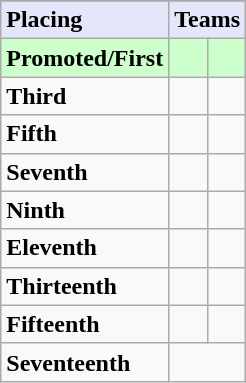<table class=wikitable>
<tr>
</tr>
<tr style="background: #E6E6FA;">
<td><strong>Placing</strong></td>
<td colspan="2" style="text-align:center"><strong>Teams</strong></td>
</tr>
<tr style="background: #ccffcc;">
<td><strong>Promoted/First</strong></td>
<td><strong></strong></td>
<td><strong></strong></td>
</tr>
<tr>
<td><strong>Third</strong></td>
<td></td>
<td></td>
</tr>
<tr>
<td><strong>Fifth</strong></td>
<td></td>
<td></td>
</tr>
<tr>
<td><strong>Seventh</strong></td>
<td></td>
<td></td>
</tr>
<tr>
<td><strong>Ninth</strong></td>
<td></td>
<td></td>
</tr>
<tr>
<td><strong>Eleventh</strong></td>
<td></td>
<td></td>
</tr>
<tr>
<td><strong>Thirteenth</strong></td>
<td></td>
<td></td>
</tr>
<tr>
<td><strong>Fifteenth</strong></td>
<td></td>
<td></td>
</tr>
<tr>
<td><strong>Seventeenth</strong></td>
<td colspan=2></td>
</tr>
</table>
